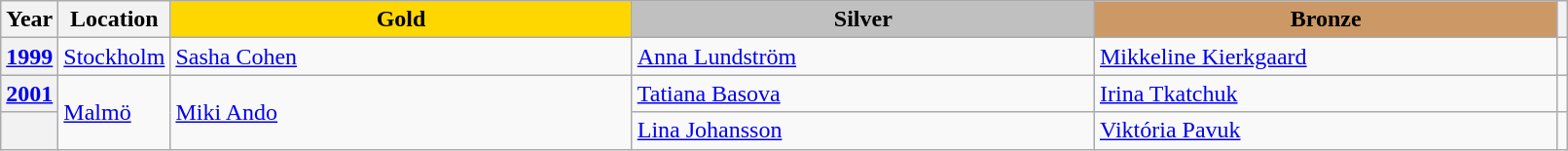<table class="wikitable unsortable" style="text-align:left; width:85%">
<tr>
<th scope="col" style="text-align:center">Year</th>
<th scope="col" style="text-align:center">Location</th>
<td scope="col" style="text-align:center; width:30%; background:gold"><strong>Gold</strong></td>
<td scope="col" style="text-align:center; width:30%; background:silver"><strong>Silver</strong></td>
<td scope="col" style="text-align:center; width:30%; background:#c96"><strong>Bronze</strong></td>
<th scope="col" style="text-align:center"></th>
</tr>
<tr>
<th scope="row" style="text-align:left"><a href='#'>1999</a></th>
<td><a href='#'>Stockholm</a></td>
<td> <a href='#'>Sasha Cohen</a></td>
<td> <a href='#'>Anna Lundström</a></td>
<td> <a href='#'>Mikkeline Kierkgaard</a></td>
<td></td>
</tr>
<tr>
<th scope="row" style="text-align:left"><a href='#'>2001</a></th>
<td rowspan="2"><a href='#'>Malmö</a></td>
<td rowspan="2"> <a href='#'>Miki Ando</a></td>
<td> <a href='#'>Tatiana Basova</a></td>
<td> <a href='#'>Irina Tkatchuk</a></td>
<td></td>
</tr>
<tr>
<th scope="row" style="text-align:left"></th>
<td> <a href='#'>Lina Johansson</a></td>
<td> <a href='#'>Viktória Pavuk</a></td>
<td></td>
</tr>
</table>
